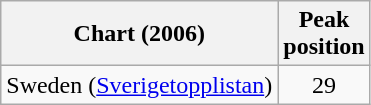<table class="wikitable">
<tr>
<th>Chart (2006)</th>
<th>Peak<br>position</th>
</tr>
<tr>
<td>Sweden (<a href='#'>Sverigetopplistan</a>)</td>
<td align="center">29</td>
</tr>
</table>
